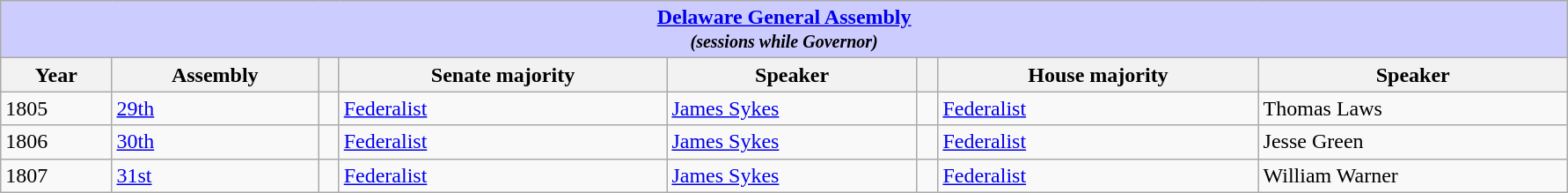<table class=wikitable style="width: 94%" style="text-align: center;" align="center">
<tr bgcolor=#cccccc>
<th colspan=12 style="background: #ccccff;"><strong><a href='#'>Delaware General Assembly</a></strong> <br> <small> <em>(sessions while Governor)</em></small></th>
</tr>
<tr>
<th><strong>Year</strong></th>
<th><strong>Assembly</strong></th>
<th></th>
<th><strong>Senate majority</strong></th>
<th><strong>Speaker</strong></th>
<th></th>
<th><strong>House majority</strong></th>
<th><strong>Speaker</strong></th>
</tr>
<tr>
<td>1805</td>
<td><a href='#'>29th</a></td>
<td></td>
<td><a href='#'>Federalist</a></td>
<td><a href='#'>James Sykes</a></td>
<td></td>
<td><a href='#'>Federalist</a></td>
<td>Thomas Laws</td>
</tr>
<tr>
<td>1806</td>
<td><a href='#'>30th</a></td>
<td></td>
<td><a href='#'>Federalist</a></td>
<td><a href='#'>James Sykes</a></td>
<td></td>
<td><a href='#'>Federalist</a></td>
<td>Jesse Green</td>
</tr>
<tr>
<td>1807</td>
<td><a href='#'>31st</a></td>
<td></td>
<td><a href='#'>Federalist</a></td>
<td><a href='#'>James Sykes</a></td>
<td></td>
<td><a href='#'>Federalist</a></td>
<td>William Warner</td>
</tr>
</table>
